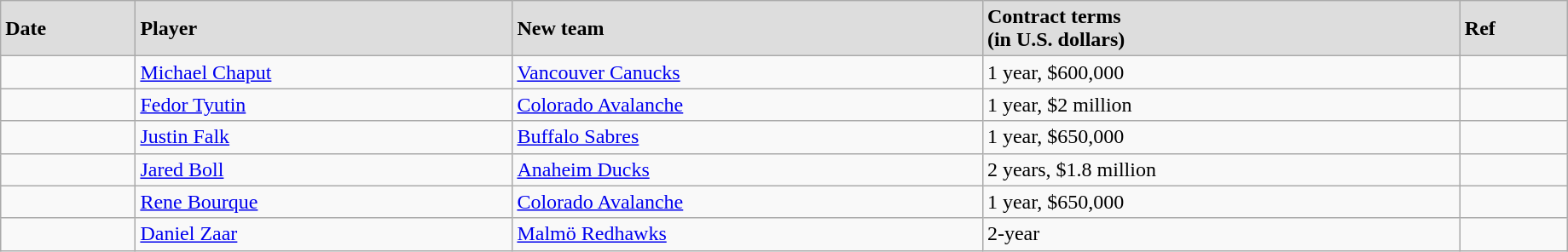<table class="wikitable" style="width:97%;">
<tr style="background:#ddd;">
<td><strong>Date</strong></td>
<td><strong>Player</strong></td>
<td><strong>New team</strong></td>
<td><strong>Contract terms</strong><br><strong>(in U.S. dollars)</strong></td>
<td><strong>Ref</strong></td>
</tr>
<tr>
<td></td>
<td><a href='#'>Michael Chaput</a></td>
<td><a href='#'>Vancouver Canucks</a></td>
<td>1 year, $600,000</td>
<td></td>
</tr>
<tr>
<td></td>
<td><a href='#'>Fedor Tyutin</a></td>
<td><a href='#'>Colorado Avalanche</a></td>
<td>1 year, $2 million</td>
<td></td>
</tr>
<tr>
<td></td>
<td><a href='#'>Justin Falk</a></td>
<td><a href='#'>Buffalo Sabres</a></td>
<td>1 year, $650,000</td>
<td></td>
</tr>
<tr>
<td></td>
<td><a href='#'>Jared Boll</a></td>
<td><a href='#'>Anaheim Ducks</a></td>
<td>2 years, $1.8 million</td>
<td></td>
</tr>
<tr>
<td></td>
<td><a href='#'>Rene Bourque</a></td>
<td><a href='#'>Colorado Avalanche</a></td>
<td>1 year, $650,000</td>
<td></td>
</tr>
<tr>
<td></td>
<td><a href='#'>Daniel Zaar</a></td>
<td><a href='#'>Malmö Redhawks</a></td>
<td>2-year</td>
<td></td>
</tr>
</table>
